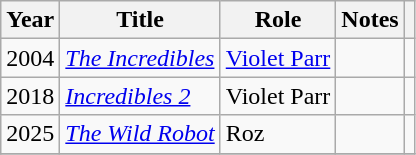<table class="wikitable">
<tr>
<th>Year</th>
<th>Title</th>
<th>Role</th>
<th>Notes</th>
<th class="unsortable"></th>
</tr>
<tr>
<td>2004</td>
<td><em><a href='#'>The Incredibles</a></em></td>
<td><a href='#'>Violet Parr</a></td>
<td></td>
<td></td>
</tr>
<tr>
<td>2018</td>
<td><em><a href='#'>Incredibles 2</a></em></td>
<td>Violet Parr</td>
<td></td>
<td></td>
</tr>
<tr>
<td>2025</td>
<td><em><a href='#'>The Wild Robot</a></em></td>
<td>Roz</td>
<td></td>
<td></td>
</tr>
<tr>
</tr>
</table>
